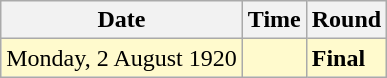<table class="wikitable">
<tr>
<th>Date</th>
<th>Time</th>
<th>Round</th>
</tr>
<tr style=background:lemonchiffon>
<td>Monday, 2 August 1920</td>
<td></td>
<td><strong>Final</strong></td>
</tr>
</table>
